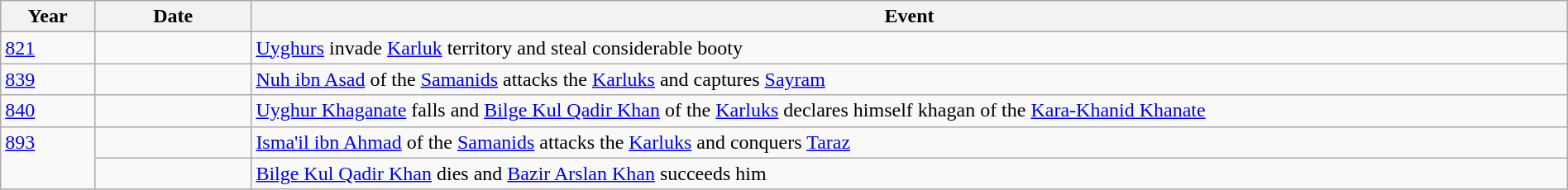<table class="wikitable" style="width:100%;">
<tr>
<th style="width:6%">Year</th>
<th style="width:10%">Date</th>
<th>Event</th>
</tr>
<tr>
<td><a href='#'>821</a></td>
<td></td>
<td><a href='#'>Uyghurs</a> invade <a href='#'>Karluk</a> territory and steal considerable booty</td>
</tr>
<tr>
<td><a href='#'>839</a></td>
<td></td>
<td><a href='#'>Nuh ibn Asad</a> of the <a href='#'>Samanids</a> attacks the <a href='#'>Karluks</a> and captures <a href='#'>Sayram</a></td>
</tr>
<tr>
<td><a href='#'>840</a></td>
<td></td>
<td><a href='#'>Uyghur Khaganate</a> falls and <a href='#'>Bilge Kul Qadir Khan</a> of the <a href='#'>Karluks</a> declares himself khagan of the <a href='#'>Kara-Khanid Khanate</a></td>
</tr>
<tr>
<td rowspan="2" style="vertical-align:top;"><a href='#'>893</a></td>
<td></td>
<td><a href='#'>Isma'il ibn Ahmad</a> of the <a href='#'>Samanids</a> attacks the <a href='#'>Karluks</a> and conquers <a href='#'>Taraz</a></td>
</tr>
<tr>
<td></td>
<td><a href='#'>Bilge Kul Qadir Khan</a> dies and <a href='#'>Bazir Arslan Khan</a> succeeds him</td>
</tr>
</table>
